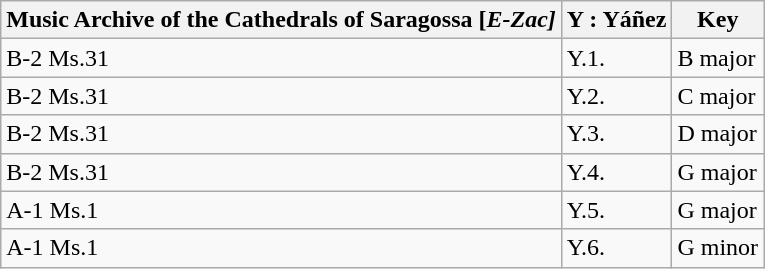<table class="wikitable">
<tr>
<th>Music Archive of the Cathedrals of Saragossa [<strong><em>E<strong>-Zac<em>]</th>
<th>Y : Yáñez</th>
<th>Key</th>
</tr>
<tr>
<td>B-2 Ms.31</td>
<td>Y.1.</td>
<td>B major</td>
</tr>
<tr>
<td>B-2 Ms.31</td>
<td>Y.2.</td>
<td>C major</td>
</tr>
<tr>
<td>B-2 Ms.31</td>
<td>Y.3.</td>
<td>D major</td>
</tr>
<tr>
<td>B-2 Ms.31</td>
<td>Y.4.</td>
<td>G major</td>
</tr>
<tr>
<td>A-1 Ms.1</td>
<td>Y.5.</td>
<td>G major</td>
</tr>
<tr>
<td>A-1 Ms.1</td>
<td>Y.6.</td>
<td>G minor</td>
</tr>
</table>
